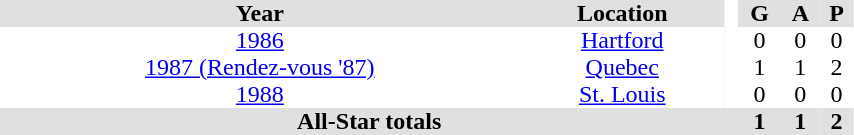<table BORDER="0" CELLPADDING="0" CELLSPACING="0" width="45%">
<tr ALIGN="center" bgcolor="#e0e0e0">
<th>Year</th>
<th>Location</th>
<th ALIGN="center" rowspan="99" bgcolor="#ffffff"> </th>
<th>G</th>
<th>A</th>
<th>P</th>
</tr>
<tr ALIGN="center">
<td><a href='#'>1986</a></td>
<td><a href='#'>Hartford</a></td>
<td>0</td>
<td>0</td>
<td>0</td>
</tr>
<tr ALIGN="center">
<td><a href='#'>1987 (Rendez-vous '87)</a></td>
<td><a href='#'>Quebec</a></td>
<td>1</td>
<td>1</td>
<td>2</td>
</tr>
<tr ALIGN="center">
<td><a href='#'>1988</a></td>
<td><a href='#'>St. Louis</a></td>
<td>0</td>
<td>0</td>
<td>0</td>
</tr>
<tr style="text-align:center; background:#e0e0e0;">
<th colspan=3>All-Star totals</th>
<th>1</th>
<th>1</th>
<th>2</th>
</tr>
</table>
